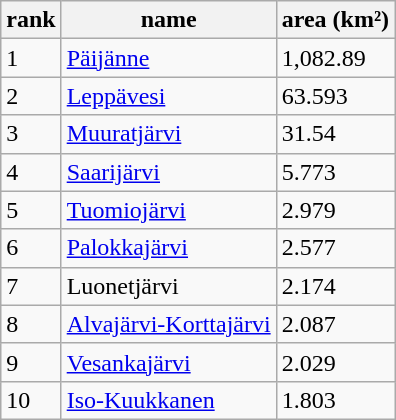<table class="wikitable sortable">
<tr>
<th>rank</th>
<th>name</th>
<th>area (km²)</th>
</tr>
<tr>
<td>1</td>
<td><a href='#'>Päijänne</a></td>
<td>1,082.89</td>
</tr>
<tr>
<td>2</td>
<td><a href='#'>Leppävesi</a></td>
<td>63.593</td>
</tr>
<tr>
<td>3</td>
<td><a href='#'>Muuratjärvi</a></td>
<td>31.54</td>
</tr>
<tr>
<td>4</td>
<td><a href='#'>Saarijärvi</a></td>
<td>5.773</td>
</tr>
<tr>
<td>5</td>
<td><a href='#'>Tuomiojärvi</a></td>
<td>2.979</td>
</tr>
<tr>
<td>6</td>
<td><a href='#'>Palokkajärvi</a></td>
<td>2.577</td>
</tr>
<tr>
<td>7</td>
<td>Luonetjärvi</td>
<td>2.174</td>
</tr>
<tr>
<td>8</td>
<td><a href='#'>Alvajärvi-Korttajärvi</a></td>
<td>2.087</td>
</tr>
<tr>
<td>9</td>
<td><a href='#'>Vesankajärvi</a></td>
<td>2.029</td>
</tr>
<tr>
<td>10</td>
<td><a href='#'>Iso-Kuukkanen</a></td>
<td>1.803</td>
</tr>
</table>
